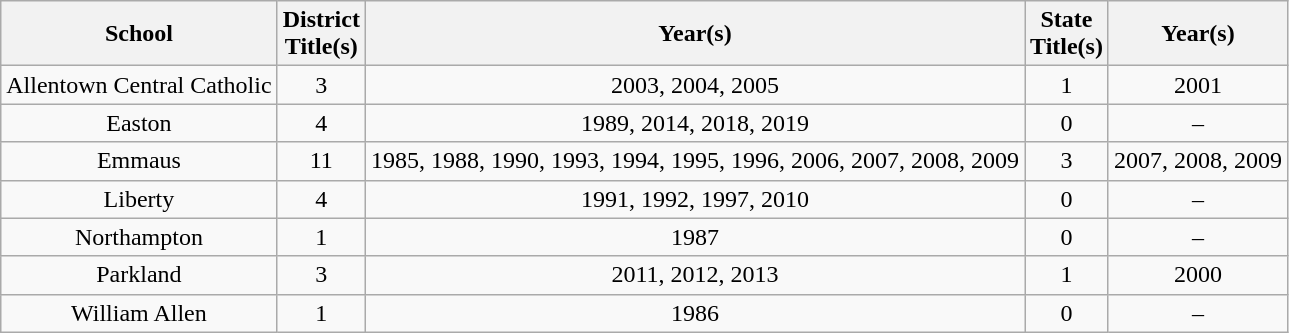<table class="wikitable" style="text-align:center">
<tr>
<th>School</th>
<th>District<br>Title(s)</th>
<th>Year(s)</th>
<th>State<br>Title(s)</th>
<th>Year(s)</th>
</tr>
<tr>
<td>Allentown Central Catholic</td>
<td>3</td>
<td>2003, 2004, 2005</td>
<td>1</td>
<td>2001</td>
</tr>
<tr>
<td>Easton</td>
<td>4</td>
<td>1989, 2014, 2018, 2019</td>
<td>0</td>
<td>–</td>
</tr>
<tr>
<td>Emmaus</td>
<td>11</td>
<td>1985, 1988, 1990, 1993, 1994, 1995, 1996, 2006, 2007, 2008, 2009</td>
<td>3</td>
<td>2007, 2008, 2009</td>
</tr>
<tr>
<td>Liberty</td>
<td>4</td>
<td>1991, 1992, 1997, 2010</td>
<td>0</td>
<td>–</td>
</tr>
<tr>
<td>Northampton</td>
<td>1</td>
<td>1987</td>
<td>0</td>
<td>–</td>
</tr>
<tr>
<td>Parkland</td>
<td>3</td>
<td>2011, 2012, 2013</td>
<td>1</td>
<td>2000</td>
</tr>
<tr>
<td>William Allen</td>
<td>1</td>
<td>1986</td>
<td>0</td>
<td>–</td>
</tr>
</table>
